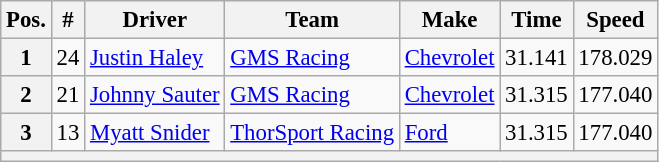<table class="wikitable" style="font-size:95%">
<tr>
<th>Pos.</th>
<th>#</th>
<th>Driver</th>
<th>Team</th>
<th>Make</th>
<th>Time</th>
<th>Speed</th>
</tr>
<tr>
<th>1</th>
<td>24</td>
<td><a href='#'>Justin Haley</a></td>
<td><a href='#'>GMS Racing</a></td>
<td><a href='#'>Chevrolet</a></td>
<td>31.141</td>
<td>178.029</td>
</tr>
<tr>
<th>2</th>
<td>21</td>
<td><a href='#'>Johnny Sauter</a></td>
<td><a href='#'>GMS Racing</a></td>
<td><a href='#'>Chevrolet</a></td>
<td>31.315</td>
<td>177.040</td>
</tr>
<tr>
<th>3</th>
<td>13</td>
<td><a href='#'>Myatt Snider</a></td>
<td><a href='#'>ThorSport Racing</a></td>
<td><a href='#'>Ford</a></td>
<td>31.315</td>
<td>177.040</td>
</tr>
<tr>
<th colspan="7"></th>
</tr>
</table>
